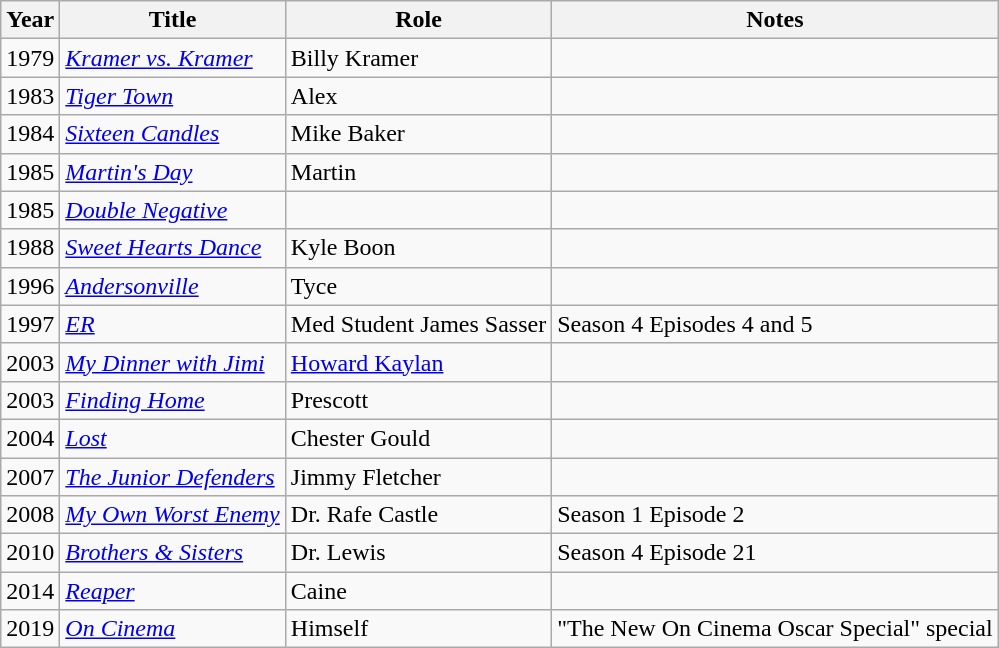<table class="wikitable sortable">
<tr>
<th>Year</th>
<th>Title</th>
<th>Role</th>
<th>Notes</th>
</tr>
<tr>
<td>1979</td>
<td><em><a href='#'>Kramer vs. Kramer</a></em></td>
<td>Billy Kramer</td>
<td></td>
</tr>
<tr>
<td>1983</td>
<td><em><a href='#'>Tiger Town</a></em></td>
<td>Alex</td>
<td></td>
</tr>
<tr>
<td>1984</td>
<td><em><a href='#'>Sixteen Candles</a></em></td>
<td>Mike Baker</td>
<td></td>
</tr>
<tr>
<td>1985</td>
<td><em><a href='#'>Martin's Day</a></em></td>
<td>Martin</td>
<td></td>
</tr>
<tr>
<td>1985</td>
<td><em><a href='#'>Double Negative</a></em></td>
<td></td>
<td></td>
</tr>
<tr>
<td>1988</td>
<td><em><a href='#'>Sweet Hearts Dance</a></em></td>
<td>Kyle Boon</td>
<td></td>
</tr>
<tr>
<td>1996</td>
<td><em><a href='#'>Andersonville</a></em></td>
<td>Tyce</td>
<td></td>
</tr>
<tr>
<td>1997</td>
<td><em><a href='#'>ER</a></em></td>
<td>Med Student James Sasser</td>
<td>Season 4 Episodes 4 and 5</td>
</tr>
<tr>
<td>2003</td>
<td><em><a href='#'>My Dinner with Jimi</a></em></td>
<td><a href='#'>Howard Kaylan</a></td>
<td></td>
</tr>
<tr>
<td>2003</td>
<td><em><a href='#'>Finding Home</a></em></td>
<td>Prescott</td>
<td></td>
</tr>
<tr>
<td>2004</td>
<td><em><a href='#'>Lost</a></em></td>
<td>Chester Gould</td>
<td></td>
</tr>
<tr>
<td>2007</td>
<td><em><a href='#'>The Junior Defenders</a></em></td>
<td>Jimmy Fletcher</td>
<td></td>
</tr>
<tr>
<td>2008</td>
<td><a href='#'><em>My Own Worst Enemy</em></a></td>
<td>Dr. Rafe Castle</td>
<td>Season 1 Episode 2</td>
</tr>
<tr>
<td>2010</td>
<td><a href='#'><em>Brothers & Sisters</em></a></td>
<td>Dr. Lewis</td>
<td>Season 4 Episode 21</td>
</tr>
<tr>
<td>2014</td>
<td><a href='#'><em>Reaper</em></a></td>
<td>Caine</td>
<td></td>
</tr>
<tr>
<td>2019</td>
<td><em><a href='#'>On Cinema</a></em></td>
<td>Himself</td>
<td>"The New On Cinema Oscar Special" special</td>
</tr>
</table>
